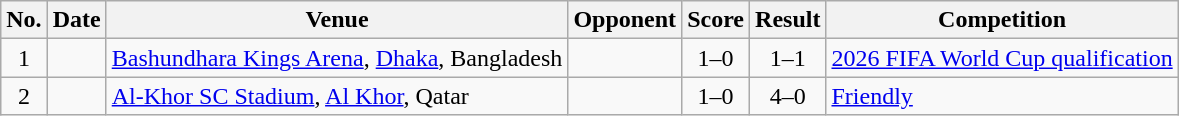<table class="wikitable sortable">
<tr>
<th scope="col">No.</th>
<th scope="col">Date</th>
<th scope="col">Venue</th>
<th scope="col">Opponent</th>
<th scope="col">Score</th>
<th scope="col">Result</th>
<th scope="col">Competition</th>
</tr>
<tr>
<td style="text-align:center">1</td>
<td></td>
<td><a href='#'>Bashundhara Kings Arena</a>, <a href='#'>Dhaka</a>, Bangladesh</td>
<td></td>
<td style="text-align:center">1–0</td>
<td style="text-align:center">1–1</td>
<td><a href='#'>2026 FIFA World Cup qualification</a></td>
</tr>
<tr>
<td style="text-align:center">2</td>
<td></td>
<td><a href='#'>Al-Khor SC Stadium</a>, <a href='#'>Al Khor</a>, Qatar</td>
<td></td>
<td style="text-align:center">1–0</td>
<td style="text-align:center">4–0</td>
<td><a href='#'>Friendly</a></td>
</tr>
</table>
